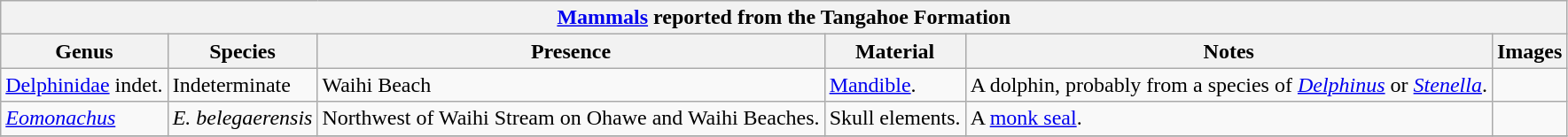<table class="wikitable" align="center">
<tr>
<th colspan="6" align="center"><strong><a href='#'>Mammals</a> reported from the Tangahoe Formation</strong></th>
</tr>
<tr>
<th>Genus</th>
<th>Species</th>
<th>Presence</th>
<th><strong>Material</strong></th>
<th>Notes</th>
<th>Images</th>
</tr>
<tr>
<td><a href='#'>Delphinidae</a> indet.</td>
<td>Indeterminate</td>
<td>Waihi Beach</td>
<td><a href='#'>Mandible</a>.</td>
<td>A dolphin, probably from a species of <em><a href='#'>Delphinus</a></em> or <em><a href='#'>Stenella</a></em>.</td>
<td></td>
</tr>
<tr>
<td><em><a href='#'>Eomonachus</a></em></td>
<td><em>E. belegaerensis</em></td>
<td>Northwest of Waihi Stream on Ohawe and Waihi Beaches.</td>
<td>Skull elements.</td>
<td>A <a href='#'>monk seal</a>.</td>
<td></td>
</tr>
<tr>
</tr>
</table>
